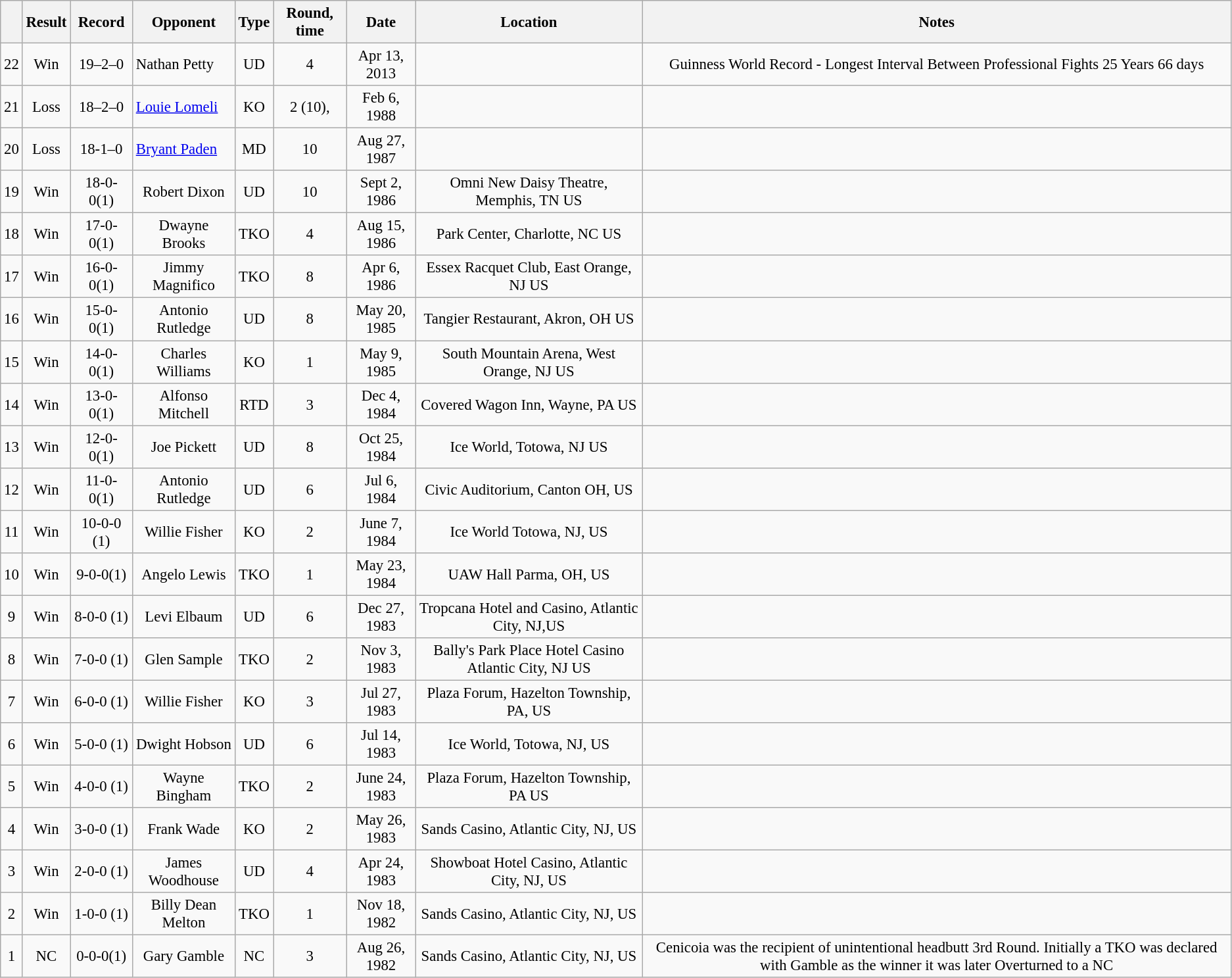<table class="wikitable" style="text-align:center; font-size:95%">
<tr>
<th></th>
<th>Result</th>
<th>Record</th>
<th>Opponent</th>
<th>Type</th>
<th>Round, time</th>
<th>Date</th>
<th>Location</th>
<th>Notes</th>
</tr>
<tr>
<td>22</td>
<td>Win</td>
<td>19–2–0 </td>
<td style="text-align:left;">Nathan Petty</td>
<td>UD</td>
<td>4</td>
<td>Apr 13, 2013</td>
<td style="text-align:left;"></td>
<td>Guinness World Record - Longest Interval Between Professional Fights 25 Years 66 days</td>
</tr>
<tr>
<td>21</td>
<td>Loss</td>
<td>18–2–0 </td>
<td style="text-align:left;"><a href='#'>Louie Lomeli</a></td>
<td>KO</td>
<td>2 (10), </td>
<td>Feb 6, 1988</td>
<td style="text-align:left;"> </td>
<td></td>
</tr>
<tr>
<td>20</td>
<td>Loss</td>
<td>18-1–0 </td>
<td style="text-align:left;"><a href='#'>Bryant Paden</a></td>
<td>MD</td>
<td>10</td>
<td>Aug 27, 1987</td>
<td style="text-align:left;"> </td>
<td></td>
</tr>
<tr>
<td>19</td>
<td>Win</td>
<td>18-0-0(1)</td>
<td>Robert Dixon</td>
<td>UD</td>
<td>10</td>
<td>Sept 2, 1986</td>
<td>Omni New Daisy Theatre, Memphis, TN US</td>
<td></td>
</tr>
<tr>
<td>18</td>
<td>Win</td>
<td>17-0-0(1)</td>
<td>Dwayne Brooks</td>
<td>TKO</td>
<td>4</td>
<td>Aug 15, 1986</td>
<td>Park Center, Charlotte, NC US</td>
<td></td>
</tr>
<tr>
<td>17</td>
<td>Win</td>
<td>16-0-0(1)</td>
<td>Jimmy Magnifico</td>
<td>TKO</td>
<td>8</td>
<td>Apr 6, 1986</td>
<td>Essex Racquet Club, East Orange, NJ US</td>
<td></td>
</tr>
<tr>
<td>16</td>
<td>Win</td>
<td>15-0-0(1)</td>
<td>Antonio Rutledge</td>
<td>UD</td>
<td>8</td>
<td>May 20, 1985</td>
<td>Tangier Restaurant, Akron, OH  US</td>
<td></td>
</tr>
<tr>
<td>15</td>
<td>Win</td>
<td>14-0-0(1)</td>
<td>Charles Williams</td>
<td>KO</td>
<td>1</td>
<td>May 9, 1985</td>
<td>South Mountain Arena, West Orange, NJ US</td>
<td></td>
</tr>
<tr>
<td>14</td>
<td>Win</td>
<td>13-0-0(1)</td>
<td>Alfonso Mitchell</td>
<td>RTD</td>
<td>3</td>
<td>Dec 4, 1984</td>
<td>Covered Wagon Inn, Wayne, PA US</td>
<td></td>
</tr>
<tr>
<td>13</td>
<td>Win</td>
<td>12-0-0(1)</td>
<td>Joe Pickett</td>
<td>UD</td>
<td>8</td>
<td>Oct 25, 1984</td>
<td>Ice World, Totowa, NJ US</td>
<td></td>
</tr>
<tr>
<td>12</td>
<td>Win</td>
<td>11-0-0(1)</td>
<td>Antonio Rutledge</td>
<td>UD</td>
<td>6</td>
<td>Jul 6, 1984</td>
<td>Civic Auditorium, Canton OH, US</td>
<td></td>
</tr>
<tr>
<td>11</td>
<td>Win</td>
<td>10-0-0 (1)</td>
<td>Willie Fisher</td>
<td>KO</td>
<td>2</td>
<td>June 7, 1984</td>
<td>Ice World Totowa, NJ, US</td>
<td></td>
</tr>
<tr>
<td>10</td>
<td>Win</td>
<td>9-0-0(1)</td>
<td>Angelo Lewis</td>
<td>TKO</td>
<td>1</td>
<td>May 23, 1984</td>
<td>UAW Hall Parma, OH, US</td>
<td></td>
</tr>
<tr>
<td>9</td>
<td>Win</td>
<td>8-0-0 (1)</td>
<td>Levi Elbaum</td>
<td>UD</td>
<td>6</td>
<td>Dec 27, 1983</td>
<td>Tropcana Hotel and Casino, Atlantic City, NJ,US</td>
<td></td>
</tr>
<tr>
<td>8</td>
<td>Win</td>
<td>7-0-0 (1)</td>
<td>Glen Sample</td>
<td>TKO</td>
<td>2</td>
<td>Nov 3, 1983</td>
<td>Bally's Park Place Hotel Casino Atlantic City, NJ US</td>
<td></td>
</tr>
<tr>
<td>7</td>
<td>Win</td>
<td>6-0-0 (1)</td>
<td>Willie Fisher</td>
<td>KO</td>
<td>3</td>
<td>Jul 27, 1983</td>
<td>Plaza Forum, Hazelton Township, PA, US</td>
<td></td>
</tr>
<tr>
<td>6</td>
<td>Win</td>
<td>5-0-0 (1)</td>
<td>Dwight Hobson</td>
<td>UD</td>
<td>6</td>
<td>Jul 14, 1983</td>
<td>Ice World, Totowa, NJ, US</td>
<td></td>
</tr>
<tr>
<td>5</td>
<td>Win</td>
<td>4-0-0 (1)</td>
<td>Wayne Bingham</td>
<td>TKO</td>
<td>2</td>
<td>June 24, 1983</td>
<td>Plaza Forum, Hazelton Township, PA US</td>
<td></td>
</tr>
<tr>
<td>4</td>
<td>Win</td>
<td>3-0-0 (1)</td>
<td>Frank Wade</td>
<td>KO</td>
<td>2</td>
<td>May 26, 1983</td>
<td>Sands Casino, Atlantic City, NJ, US</td>
<td></td>
</tr>
<tr>
<td>3</td>
<td>Win</td>
<td>2-0-0 (1)</td>
<td>James Woodhouse</td>
<td>UD</td>
<td>4</td>
<td>Apr 24, 1983</td>
<td>Showboat Hotel Casino, Atlantic City, NJ, US</td>
<td></td>
</tr>
<tr>
<td>2</td>
<td>Win</td>
<td>1-0-0 (1)</td>
<td>Billy Dean Melton</td>
<td>TKO</td>
<td>1</td>
<td>Nov 18, 1982</td>
<td>Sands Casino, Atlantic City, NJ, US</td>
<td></td>
</tr>
<tr>
<td>1</td>
<td>NC</td>
<td>0-0-0(1)</td>
<td>Gary Gamble</td>
<td>NC</td>
<td>3</td>
<td>Aug 26, 1982</td>
<td>Sands Casino, Atlantic City, NJ, US</td>
<td>Cenicoia was the recipient of unintentional headbutt 3rd Round. Initially a TKO was declared with Gamble as the winner it was  later Overturned to a NC</td>
</tr>
</table>
